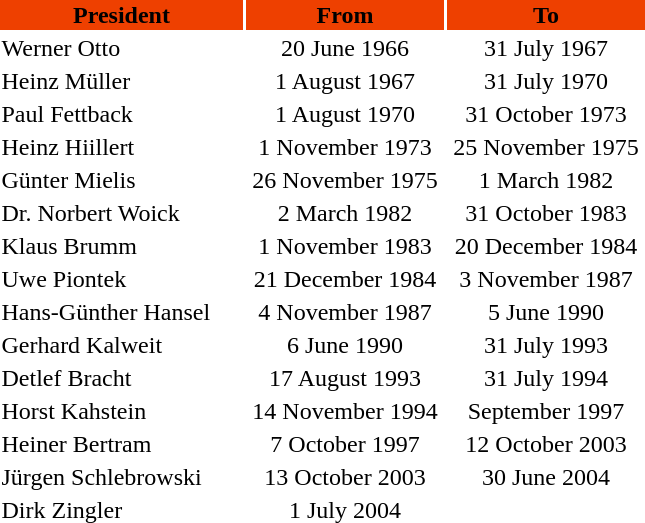<table>
<tr style="background:#EE4000">
<th width="160">President</th>
<th width="130">From</th>
<th width="130">To</th>
</tr>
<tr>
<td>Werner Otto</td>
<td style="text-align:center">20 June 1966</td>
<td style="text-align:center">31 July 1967</td>
</tr>
<tr>
<td>Heinz Müller</td>
<td style="text-align:center">1 August 1967</td>
<td style="text-align:center">31 July 1970</td>
</tr>
<tr>
<td>Paul Fettback</td>
<td style="text-align:center">1 August 1970</td>
<td style="text-align:center">31 October 1973</td>
</tr>
<tr>
<td>Heinz Hiillert</td>
<td style="text-align:center">1 November 1973</td>
<td style="text-align:center">25 November 1975</td>
</tr>
<tr>
<td>Günter Mielis</td>
<td style="text-align:center">26 November 1975</td>
<td style="text-align:center">1 March 1982</td>
</tr>
<tr>
<td>Dr. Norbert Woick</td>
<td style="text-align:center">2 March 1982</td>
<td style="text-align:center">31 October 1983</td>
</tr>
<tr>
<td>Klaus Brumm</td>
<td style="text-align:center">1 November 1983</td>
<td style="text-align:center">20 December 1984</td>
</tr>
<tr>
<td>Uwe Piontek</td>
<td style="text-align:center">21 December 1984</td>
<td style="text-align:center">3 November 1987</td>
</tr>
<tr>
<td>Hans-Günther Hansel</td>
<td style="text-align:center">4 November 1987</td>
<td style="text-align:center">5 June 1990</td>
</tr>
<tr>
<td>Gerhard Kalweit</td>
<td style="text-align:center">6 June 1990</td>
<td style="text-align:center">31 July 1993</td>
</tr>
<tr>
<td>Detlef Bracht</td>
<td style="text-align:center">17 August 1993</td>
<td style="text-align:center">31 July 1994</td>
</tr>
<tr>
<td>Horst Kahstein</td>
<td style="text-align:center">14 November 1994</td>
<td style="text-align:center">September 1997</td>
</tr>
<tr>
<td>Heiner Bertram</td>
<td style="text-align:center">7 October 1997</td>
<td style="text-align:center">12 October 2003</td>
</tr>
<tr>
<td>Jürgen Schlebrowski</td>
<td style="text-align:center">13 October 2003</td>
<td style="text-align:center">30 June 2004</td>
</tr>
<tr>
<td>Dirk Zingler</td>
<td style="text-align:center">1 July 2004</td>
<td style="text-align:center"></td>
</tr>
</table>
